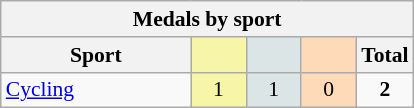<table class="wikitable" style="font-size:90%; text-align:center;">
<tr>
<th colspan="5">Medals by sport</th>
</tr>
<tr>
<th width="120">Sport</th>
<th scope="col" width="30" style="background:#F7F6A8;"></th>
<th scope="col" width="30" style="background:#DCE5E5;"></th>
<th scope="col" width="30" style="background:#FFDAB9;"></th>
<th width="30">Total</th>
</tr>
<tr>
<td align="left"><a href='#'>Cycling</a></td>
<td style="background:#F7F6A8;">1</td>
<td style="background:#DCE5E5;">1</td>
<td style="background:#FFDAB9;">0</td>
<td><strong>2</strong></td>
</tr>
</table>
